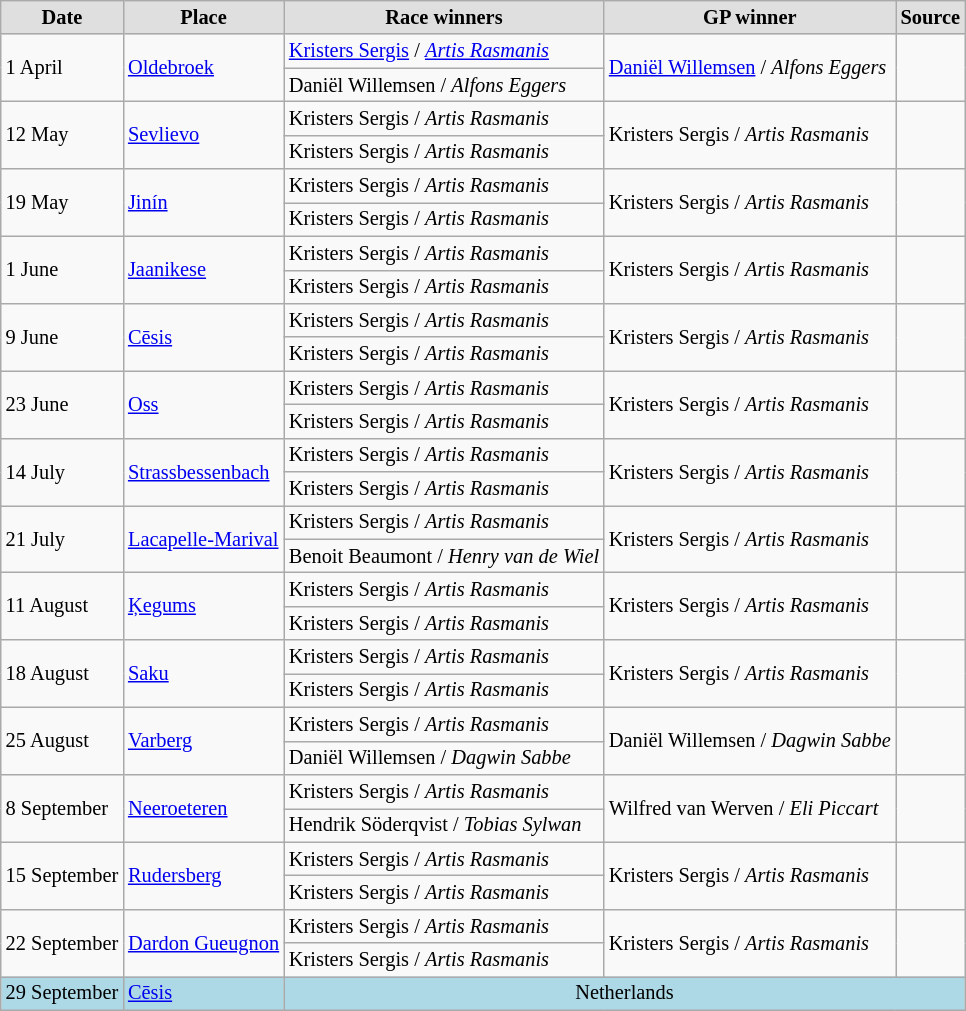<table class="wikitable" style="font-size: 85%;">
<tr align="center" style="background:#dfdfdf;">
<td><strong>Date</strong></td>
<td><strong>Place</strong></td>
<td><strong>Race winners</strong></td>
<td><strong>GP winner</strong></td>
<td><strong>Source</strong></td>
</tr>
<tr>
<td rowspan=2>1 April</td>
<td rowspan=2> <a href='#'>Oldebroek</a></td>
<td> <a href='#'>Kristers Sergis</a> / <em><a href='#'>Artis Rasmanis</a></em></td>
<td rowspan=2> <a href='#'>Daniël Willemsen</a> / <em>Alfons Eggers</em></td>
<td rowspan=2></td>
</tr>
<tr>
<td> Daniël Willemsen / <em>Alfons Eggers</em></td>
</tr>
<tr>
<td rowspan=2>12 May</td>
<td rowspan=2> <a href='#'>Sevlievo</a></td>
<td> Kristers Sergis / <em>Artis Rasmanis</em></td>
<td rowspan=2> Kristers Sergis / <em>Artis Rasmanis</em></td>
<td rowspan=2></td>
</tr>
<tr>
<td> Kristers Sergis / <em>Artis Rasmanis</em></td>
</tr>
<tr>
<td rowspan=2>19 May</td>
<td rowspan=2> <a href='#'>Jinín</a></td>
<td> Kristers Sergis / <em>Artis Rasmanis</em></td>
<td rowspan=2> Kristers Sergis / <em>Artis Rasmanis</em></td>
<td rowspan=2></td>
</tr>
<tr>
<td> Kristers Sergis / <em>Artis Rasmanis</em></td>
</tr>
<tr>
<td rowspan=2>1 June</td>
<td rowspan=2> <a href='#'>Jaanikese</a></td>
<td> Kristers Sergis / <em>Artis Rasmanis</em></td>
<td rowspan=2> Kristers Sergis / <em>Artis Rasmanis</em></td>
<td rowspan=2></td>
</tr>
<tr>
<td> Kristers Sergis / <em>Artis Rasmanis</em></td>
</tr>
<tr>
<td rowspan=2>9 June</td>
<td rowspan=2> <a href='#'>Cēsis</a></td>
<td> Kristers Sergis / <em>Artis Rasmanis</em></td>
<td rowspan=2> Kristers Sergis / <em>Artis Rasmanis</em></td>
<td rowspan=2></td>
</tr>
<tr>
<td> Kristers Sergis / <em>Artis Rasmanis</em></td>
</tr>
<tr>
<td rowspan=2>23 June</td>
<td rowspan=2> <a href='#'>Oss</a></td>
<td> Kristers Sergis / <em>Artis Rasmanis</em></td>
<td rowspan=2> Kristers Sergis / <em>Artis Rasmanis</em></td>
<td rowspan=2></td>
</tr>
<tr>
<td> Kristers Sergis / <em>Artis Rasmanis</em></td>
</tr>
<tr>
<td rowspan=2>14 July</td>
<td rowspan=2> <a href='#'>Strassbessenbach</a></td>
<td> Kristers Sergis / <em>Artis Rasmanis</em></td>
<td rowspan=2> Kristers Sergis / <em>Artis Rasmanis</em></td>
<td rowspan=2></td>
</tr>
<tr>
<td> Kristers Sergis / <em>Artis Rasmanis</em></td>
</tr>
<tr>
<td rowspan=2>21 July</td>
<td rowspan=2> <a href='#'>Lacapelle-Marival</a></td>
<td> Kristers Sergis / <em>Artis Rasmanis</em></td>
<td rowspan=2> Kristers Sergis / <em>Artis Rasmanis</em></td>
<td rowspan=2></td>
</tr>
<tr>
<td> Benoit Beaumont / <em>Henry van de Wiel</em></td>
</tr>
<tr>
<td rowspan=2>11 August</td>
<td rowspan=2> <a href='#'>Ķegums</a></td>
<td> Kristers Sergis / <em>Artis Rasmanis</em></td>
<td rowspan=2> Kristers Sergis / <em>Artis Rasmanis</em></td>
<td rowspan=2></td>
</tr>
<tr>
<td> Kristers Sergis / <em>Artis Rasmanis</em></td>
</tr>
<tr>
<td rowspan=2>18 August</td>
<td rowspan=2> <a href='#'>Saku</a></td>
<td> Kristers Sergis / <em>Artis Rasmanis</em></td>
<td rowspan=2> Kristers Sergis / <em>Artis Rasmanis</em></td>
<td rowspan=2></td>
</tr>
<tr>
<td> Kristers Sergis / <em>Artis Rasmanis</em></td>
</tr>
<tr>
<td rowspan=2>25 August</td>
<td rowspan=2> <a href='#'>Varberg</a></td>
<td> Kristers Sergis / <em>Artis Rasmanis</em></td>
<td rowspan=2> Daniël Willemsen / <em>Dagwin Sabbe</em></td>
<td rowspan=2></td>
</tr>
<tr>
<td> Daniël Willemsen / <em>Dagwin Sabbe</em></td>
</tr>
<tr>
<td rowspan=2>8 September</td>
<td rowspan=2> <a href='#'>Neeroeteren</a></td>
<td> Kristers Sergis / <em>Artis Rasmanis</em></td>
<td rowspan=2> Wilfred van Werven / <em>Eli Piccart</em></td>
<td rowspan=2></td>
</tr>
<tr>
<td> Hendrik Söderqvist / <em>Tobias Sylwan</em></td>
</tr>
<tr>
<td rowspan=2>15 September</td>
<td rowspan=2> <a href='#'>Rudersberg</a></td>
<td> Kristers Sergis / <em>Artis Rasmanis</em></td>
<td rowspan=2> Kristers Sergis / <em>Artis Rasmanis</em></td>
<td rowspan=2></td>
</tr>
<tr>
<td> Kristers Sergis / <em>Artis Rasmanis</em></td>
</tr>
<tr>
<td rowspan=2>22 September</td>
<td rowspan=2> <a href='#'>Dardon Gueugnon</a></td>
<td> Kristers Sergis / <em>Artis Rasmanis</em></td>
<td rowspan=2> Kristers Sergis / <em>Artis Rasmanis</em></td>
<td rowspan=2></td>
</tr>
<tr>
<td> Kristers Sergis / <em>Artis Rasmanis</em></td>
</tr>
<tr style="background:lightblue;">
<td rowspan=2>29 September</td>
<td rowspan=2> <a href='#'>Cēsis</a></td>
<td colspan=3 align="center"> Netherlands</td>
</tr>
</table>
